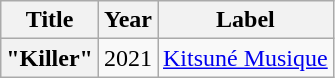<table class="wikitable plainrowheaders" style="text-align:center;">
<tr>
<th>Title</th>
<th>Year</th>
<th>Label</th>
</tr>
<tr>
<th scope="row">"Killer"</th>
<td>2021</td>
<td><a href='#'>Kitsuné Musique</a></td>
</tr>
</table>
